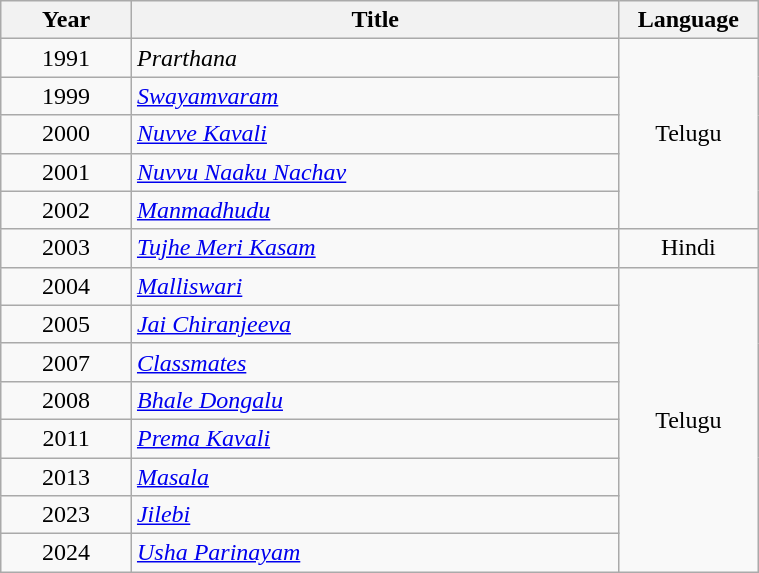<table class="wikitable" style="width:40%;">
<tr>
<th scope="col">Year</th>
<th scope="col">Title</th>
<th scope="col" style="width:85px;">Language</th>
</tr>
<tr>
<td style="text-align:center;">1991</td>
<td><em>Prarthana</em></td>
<td rowspan="5" style="text-align:center;">Telugu</td>
</tr>
<tr>
<td style="text-align:center;">1999</td>
<td><em><a href='#'>Swayamvaram</a></em></td>
</tr>
<tr>
<td style="text-align:center;">2000</td>
<td><em><a href='#'>Nuvve Kavali</a></em></td>
</tr>
<tr>
<td style="text-align:center;">2001</td>
<td><em><a href='#'>Nuvvu Naaku Nachav</a></em></td>
</tr>
<tr>
<td style="text-align:center;">2002</td>
<td><em><a href='#'>Manmadhudu</a></em></td>
</tr>
<tr>
<td style="text-align:center;">2003</td>
<td><em><a href='#'>Tujhe Meri Kasam</a></em></td>
<td style="text-align:center;">Hindi</td>
</tr>
<tr>
<td style="text-align:center;">2004</td>
<td><em><a href='#'>Malliswari</a></em></td>
<td rowspan="8" style="text-align:center;">Telugu</td>
</tr>
<tr>
<td style="text-align:center;">2005</td>
<td><em><a href='#'>Jai Chiranjeeva</a></em></td>
</tr>
<tr>
<td style="text-align:center;">2007</td>
<td><em><a href='#'>Classmates</a></em></td>
</tr>
<tr>
<td style="text-align:center;">2008</td>
<td><em><a href='#'>Bhale Dongalu</a></em></td>
</tr>
<tr>
<td style="text-align:center;">2011</td>
<td><em><a href='#'>Prema Kavali</a></em></td>
</tr>
<tr>
<td style="text-align:center;">2013</td>
<td><em><a href='#'>Masala</a></em></td>
</tr>
<tr>
<td style="text-align:center;">2023</td>
<td><em><a href='#'>Jilebi</a></em></td>
</tr>
<tr>
<td style="text-align:center;">2024</td>
<td><em><a href='#'>Usha Parinayam</a></em></td>
</tr>
</table>
